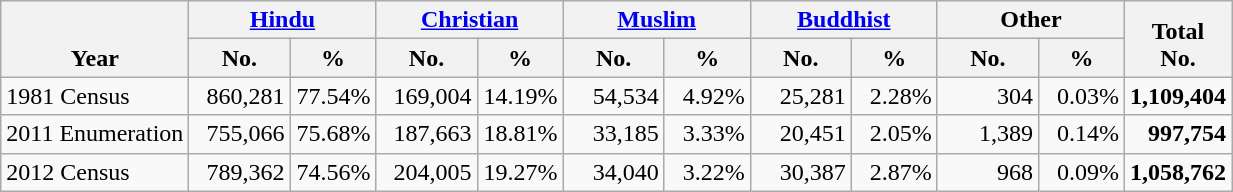<table class="wikitable" style="text-align:right;">
<tr>
<th style="vertical-align:bottom;" rowspan=2>Year</th>
<th style="vertical-align:bottom;" colspan=2><a href='#'>Hindu</a></th>
<th style="vertical-align:bottom;" colspan=2><a href='#'>Christian</a></th>
<th style="vertical-align:bottom;" colspan=2><a href='#'>Muslim</a></th>
<th style="vertical-align:bottom;" colspan=2><a href='#'>Buddhist</a></th>
<th style="vertical-align:bottom;" colspan=2>Other</th>
<th style="vertical-align:bottom;" rowspan=2><strong>Total</strong><br><strong>No.</strong></th>
</tr>
<tr>
<th style="width:60px;">No.</th>
<th style="width:50px;">%</th>
<th style="width:60px;">No.</th>
<th style="width:50px;">%</th>
<th style="width:60px;">No.</th>
<th style="width:50px;">%</th>
<th style="width:60px;">No.</th>
<th style="width:50px;">%</th>
<th style="width:60px;">No.</th>
<th style="width:50px;">%</th>
</tr>
<tr>
<td align=left>1981 Census</td>
<td>860,281</td>
<td>77.54%</td>
<td>169,004</td>
<td>14.19%</td>
<td>54,534</td>
<td>4.92%</td>
<td>25,281</td>
<td>2.28%</td>
<td>304</td>
<td>0.03%</td>
<td><strong>1,109,404</strong></td>
</tr>
<tr>
<td align=left>2011 Enumeration</td>
<td>755,066</td>
<td>75.68%</td>
<td>187,663</td>
<td>18.81%</td>
<td>33,185</td>
<td>3.33%</td>
<td>20,451</td>
<td>2.05%</td>
<td>1,389</td>
<td>0.14%</td>
<td><strong>997,754</strong></td>
</tr>
<tr>
<td align=left>2012 Census</td>
<td>789,362</td>
<td>74.56%</td>
<td>204,005</td>
<td>19.27%</td>
<td>34,040</td>
<td>3.22%</td>
<td>30,387</td>
<td>2.87%</td>
<td>968</td>
<td>0.09%</td>
<td><strong>1,058,762</strong></td>
</tr>
</table>
